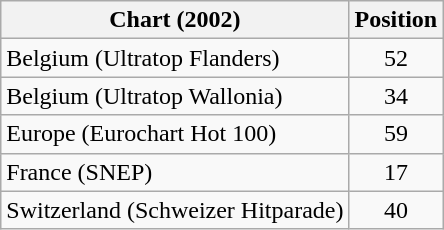<table class="wikitable sortable">
<tr>
<th>Chart (2002)</th>
<th>Position</th>
</tr>
<tr>
<td>Belgium (Ultratop Flanders)</td>
<td align="center">52</td>
</tr>
<tr>
<td>Belgium (Ultratop Wallonia)</td>
<td align="center">34</td>
</tr>
<tr>
<td>Europe (Eurochart Hot 100)</td>
<td align="center">59</td>
</tr>
<tr>
<td>France (SNEP)</td>
<td align="center">17</td>
</tr>
<tr>
<td>Switzerland (Schweizer Hitparade)</td>
<td align="center">40</td>
</tr>
</table>
